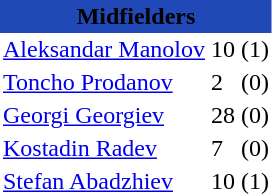<table class="toccolours" border="0" cellpadding="2" cellspacing="0" align="left" style="margin:0.5em;">
<tr>
<th colspan="4" align="center" bgcolor="#2049B7"><span>Midfielders</span></th>
</tr>
<tr>
<td> <a href='#'>Aleksandar Manolov</a></td>
<td>10</td>
<td>(1)</td>
</tr>
<tr>
<td> <a href='#'>Toncho Prodanov</a></td>
<td>2</td>
<td>(0)</td>
</tr>
<tr>
<td> <a href='#'>Georgi Georgiev</a></td>
<td>28</td>
<td>(0)</td>
</tr>
<tr>
<td> <a href='#'>Kostadin Radev</a></td>
<td>7</td>
<td>(0)</td>
</tr>
<tr>
<td> <a href='#'>Stefan Abadzhiev</a></td>
<td>10</td>
<td>(1)</td>
</tr>
<tr>
</tr>
</table>
